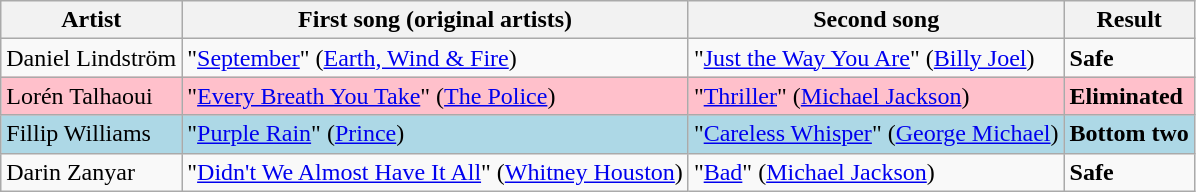<table class=wikitable>
<tr>
<th>Artist</th>
<th>First song (original artists)</th>
<th>Second song</th>
<th>Result</th>
</tr>
<tr>
<td>Daniel Lindström</td>
<td>"<a href='#'>September</a>" (<a href='#'>Earth, Wind & Fire</a>)</td>
<td>"<a href='#'>Just the Way You Are</a>" (<a href='#'>Billy Joel</a>)</td>
<td><strong>Safe</strong></td>
</tr>
<tr style="background:pink;">
<td>Lorén Talhaoui</td>
<td>"<a href='#'>Every Breath You Take</a>" (<a href='#'>The Police</a>)</td>
<td>"<a href='#'>Thriller</a>" (<a href='#'>Michael Jackson</a>)</td>
<td><strong>Eliminated</strong></td>
</tr>
<tr style="background:lightblue;">
<td>Fillip Williams</td>
<td>"<a href='#'>Purple Rain</a>" (<a href='#'>Prince</a>)</td>
<td>"<a href='#'>Careless Whisper</a>" (<a href='#'>George Michael</a>)</td>
<td><strong>Bottom two</strong></td>
</tr>
<tr>
<td>Darin Zanyar</td>
<td>"<a href='#'>Didn't We Almost Have It All</a>" (<a href='#'>Whitney Houston</a>)</td>
<td>"<a href='#'>Bad</a>" (<a href='#'>Michael Jackson</a>)</td>
<td><strong>Safe</strong></td>
</tr>
</table>
